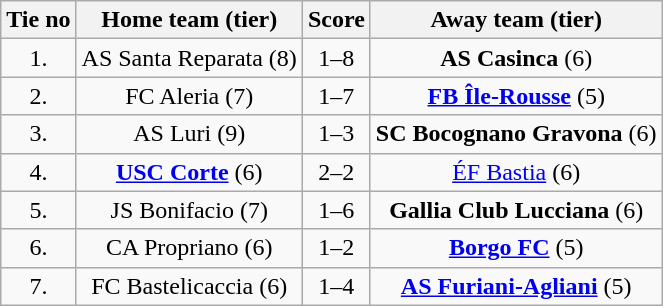<table class="wikitable" style="text-align: center">
<tr>
<th>Tie no</th>
<th>Home team (tier)</th>
<th>Score</th>
<th>Away team (tier)</th>
</tr>
<tr>
<td>1.</td>
<td>AS Santa Reparata (8)</td>
<td>1–8</td>
<td><strong>AS Casinca</strong> (6)</td>
</tr>
<tr>
<td>2.</td>
<td>FC Aleria (7)</td>
<td>1–7</td>
<td><strong><a href='#'>FB Île-Rousse</a></strong> (5)</td>
</tr>
<tr>
<td>3.</td>
<td>AS Luri (9)</td>
<td>1–3</td>
<td><strong>SC Bocognano Gravona</strong> (6)</td>
</tr>
<tr>
<td>4.</td>
<td><strong><a href='#'>USC Corte</a></strong> (6)</td>
<td>2–2 </td>
<td><a href='#'>ÉF Bastia</a> (6)</td>
</tr>
<tr>
<td>5.</td>
<td>JS Bonifacio (7)</td>
<td>1–6</td>
<td><strong>Gallia Club Lucciana</strong> (6)</td>
</tr>
<tr>
<td>6.</td>
<td>CA Propriano (6)</td>
<td>1–2</td>
<td><strong><a href='#'>Borgo FC</a></strong> (5)</td>
</tr>
<tr>
<td>7.</td>
<td>FC Bastelicaccia (6)</td>
<td>1–4</td>
<td><strong><a href='#'>AS Furiani-Agliani</a></strong> (5)</td>
</tr>
</table>
